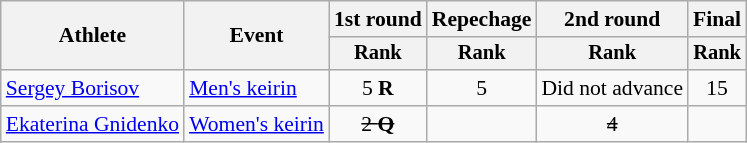<table class="wikitable" style="font-size:90%">
<tr>
<th rowspan="2">Athlete</th>
<th rowspan="2">Event</th>
<th>1st round</th>
<th>Repechage</th>
<th>2nd round</th>
<th>Final</th>
</tr>
<tr style="font-size:95%">
<th>Rank</th>
<th>Rank</th>
<th>Rank</th>
<th>Rank</th>
</tr>
<tr align=center>
<td align=left><a href='#'>Sergey Borisov</a></td>
<td align=left><a href='#'>Men's keirin</a></td>
<td>5 <strong>R</strong></td>
<td>5</td>
<td>Did not advance</td>
<td>15</td>
</tr>
<tr align=center>
<td align=left><a href='#'>Ekaterina Gnidenko</a></td>
<td align=left><a href='#'>Women's keirin</a></td>
<td><s>2 <strong>Q</strong></s></td>
<td></td>
<td><s>4</s></td>
<td></td>
</tr>
</table>
